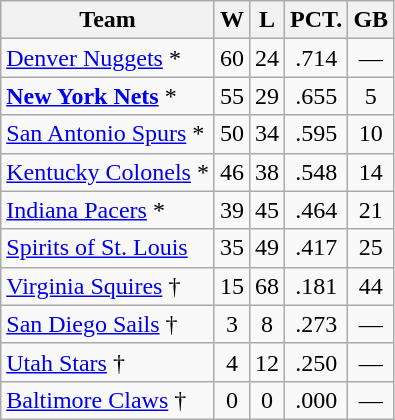<table class="wikitable" style="text-align:center;">
<tr>
<th>Team</th>
<th>W</th>
<th>L</th>
<th>PCT.</th>
<th>GB</th>
</tr>
<tr>
<td align="left"><a href='#'>Denver Nuggets</a> *</td>
<td>60</td>
<td>24</td>
<td>.714</td>
<td>—</td>
</tr>
<tr>
<td align="left"><strong><a href='#'>New York Nets</a></strong> *</td>
<td>55</td>
<td>29</td>
<td>.655</td>
<td>5</td>
</tr>
<tr>
<td align="left"><a href='#'>San Antonio Spurs</a> *</td>
<td>50</td>
<td>34</td>
<td>.595</td>
<td>10</td>
</tr>
<tr>
<td align="left"><a href='#'>Kentucky Colonels</a> *</td>
<td>46</td>
<td>38</td>
<td>.548</td>
<td>14</td>
</tr>
<tr>
<td align="left"><a href='#'>Indiana Pacers</a> *</td>
<td>39</td>
<td>45</td>
<td>.464</td>
<td>21</td>
</tr>
<tr>
<td align="left"><a href='#'>Spirits of St. Louis</a></td>
<td>35</td>
<td>49</td>
<td>.417</td>
<td>25</td>
</tr>
<tr>
<td align="left"><a href='#'>Virginia Squires</a> †</td>
<td>15</td>
<td>68</td>
<td>.181</td>
<td>44</td>
</tr>
<tr>
<td align="left"><a href='#'>San Diego Sails</a> †</td>
<td>3</td>
<td>8</td>
<td>.273</td>
<td>—</td>
</tr>
<tr>
<td align="left"><a href='#'>Utah Stars</a> †</td>
<td>4</td>
<td>12</td>
<td>.250</td>
<td>—</td>
</tr>
<tr>
<td align="left"><a href='#'>Baltimore Claws</a> †</td>
<td>0</td>
<td>0</td>
<td>.000</td>
<td>—</td>
</tr>
</table>
